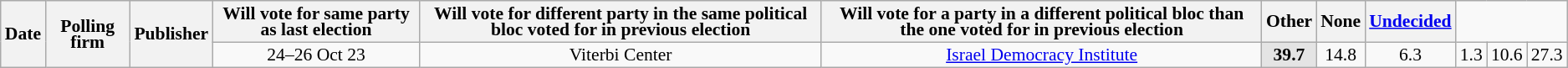<table class="wikitable sortable" style="text-align:center; font-size:90%; line-height:13px">
<tr>
<th rowspan=2>Date</th>
<th rowspan=2>Polling firm</th>
<th rowspan=2>Publisher</th>
<th>Will vote for same party as last election</th>
<th>Will vote for different party in the same political bloc voted for in previous election</th>
<th>Will vote for a party in a different political bloc than the one voted for in previous election</th>
<th>Other</th>
<th>None</th>
<th><a href='#'>Undecided</a></th>
</tr>
<tr>
<td data-sort-value=2023-10-26>24–26 Oct 23</td>
<td>Viterbi Center</td>
<td><a href='#'>Israel Democracy Institute</a></td>
<td style=background:#E4E4E4><strong>39.7</strong></td>
<td>14.8</td>
<td>6.3</td>
<td>1.3</td>
<td>10.6</td>
<td>27.3</td>
</tr>
</table>
